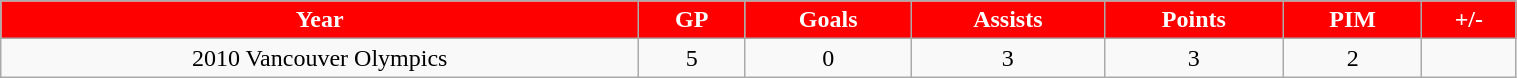<table class="wikitable" width="80%">
<tr align="center"  style="background:red;color:#FFFFFF;">
<td><strong>Year</strong></td>
<td><strong>GP</strong></td>
<td><strong>Goals</strong></td>
<td><strong>Assists</strong></td>
<td><strong>Points</strong></td>
<td><strong>PIM</strong></td>
<td><strong>+/-</strong></td>
</tr>
<tr align="center" bgcolor="">
<td>2010 Vancouver Olympics</td>
<td>5</td>
<td>0</td>
<td>3</td>
<td>3</td>
<td>2</td>
</tr>
</table>
